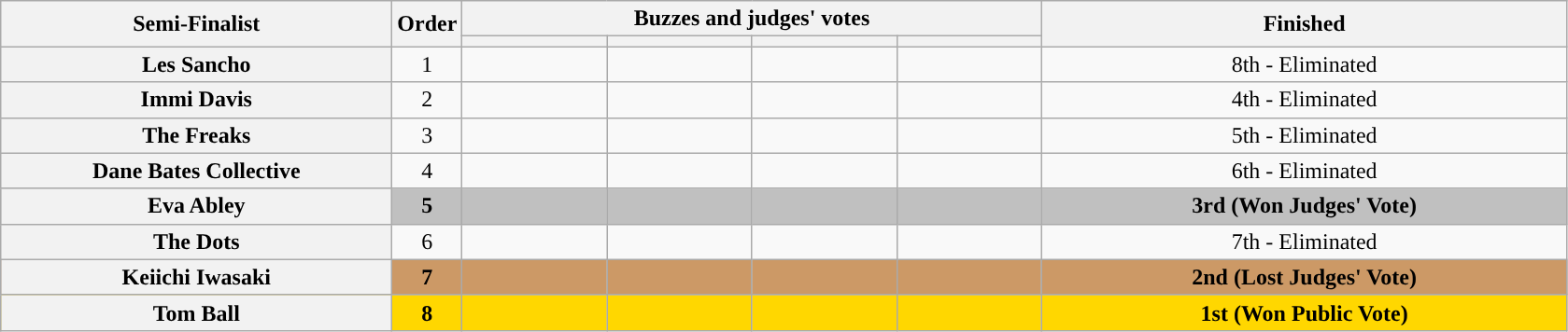<table class="wikitable plainrowheaders sortable" style="text-align:center;">
<tr>
<th scope="col" rowspan="2" class="unsortable" style="width:17em;">Semi-Finalist</th>
<th scope="col" rowspan="2" style="width:1em;">Order</th>
<th scope="col" colspan="4" class="unsortable" style="width:24em;">Buzzes and judges' votes</th>
<th scope="col" rowspan="2" style="width:23em;">Finished</th>
</tr>
<tr>
<th scope="col" class="unsortable" style="width:6em;"></th>
<th scope="col" class="unsortable" style="width:6em;"></th>
<th scope="col" class="unsortable" style="width:6em;"></th>
<th scope="col" class="unsortable" style="width:6em;"></th>
</tr>
<tr>
<th scope="row">Les Sancho</th>
<td>1</td>
<td style="text-align:center;"></td>
<td style="text-align:center;"></td>
<td style="text-align:center;"></td>
<td style="text-align:center;"></td>
<td>8th - Eliminated</td>
</tr>
<tr>
<th scope="row">Immi Davis</th>
<td>2</td>
<td style="text-align:center;"></td>
<td style="text-align:center;"></td>
<td style="text-align:center;"></td>
<td style="text-align:center;"></td>
<td>4th - Eliminated</td>
</tr>
<tr>
<th scope="row">The Freaks</th>
<td>3</td>
<td style="text-align:center;"></td>
<td style="text-align:center;"></td>
<td style="text-align:center;"></td>
<td style="text-align:center;"></td>
<td>5th - Eliminated</td>
</tr>
<tr>
<th scope="row">Dane Bates Collective</th>
<td>4</td>
<td style="text-align:center;"></td>
<td style="text-align:center;"></td>
<td style="text-align:center;"></td>
<td style="text-align:center;"></td>
<td>6th - Eliminated</td>
</tr>
<tr bgcolor=silver>
<th scope="row"><strong>Eva Abley</strong></th>
<td><strong>5</strong></td>
<td style="text-align:center;"></td>
<td style="text-align:center;"></td>
<td style="text-align:center;"></td>
<td style="text-align:center;"></td>
<td><strong>3rd (Won Judges' Vote)</strong></td>
</tr>
<tr>
<th scope="row">The Dots</th>
<td>6</td>
<td style="text-align:center;"></td>
<td style="text-align:center;"></td>
<td style="text-align:center;"></td>
<td style="text-align:center;"></td>
<td>7th - Eliminated</td>
</tr>
<tr bgcolor=#c96>
<th scope="row"><strong>Keiichi Iwasaki</strong></th>
<td><strong>7</strong></td>
<td style="text-align:center;"></td>
<td style="text-align:center;"></td>
<td style="text-align:center;"></td>
<td style="text-align:center;"></td>
<td><strong>2nd (Lost Judges' Vote)</strong></td>
</tr>
<tr bgcolor=gold>
<th scope="row"><strong>Tom Ball</strong></th>
<td><strong>8</strong></td>
<td style="text-align:center;"></td>
<td style="text-align:center;"></td>
<td style="text-align:center;"></td>
<td style="text-align:center;"></td>
<td><strong>1st (Won Public Vote)</strong></td>
</tr>
</table>
